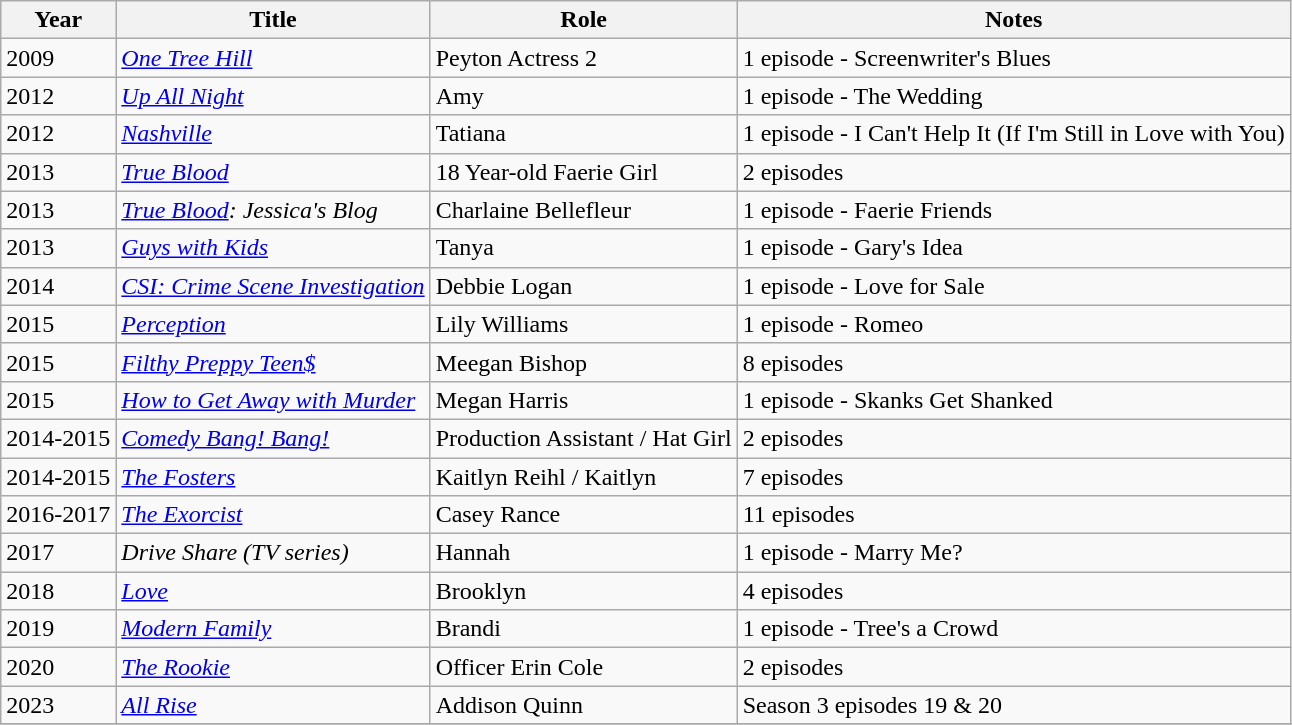<table class="wikitable">
<tr>
<th>Year</th>
<th>Title</th>
<th>Role</th>
<th>Notes</th>
</tr>
<tr>
<td>2009</td>
<td><em><a href='#'>One Tree Hill</a></em></td>
<td>Peyton Actress 2</td>
<td>1 episode - Screenwriter's Blues</td>
</tr>
<tr>
<td>2012</td>
<td><em> <a href='#'>Up All Night</a> </em></td>
<td>Amy</td>
<td>1 episode - The Wedding</td>
</tr>
<tr>
<td>2012</td>
<td><em><a href='#'>Nashville</a> </em></td>
<td>Tatiana</td>
<td>1 episode - I Can't Help It (If I'm Still in Love with You)</td>
</tr>
<tr>
<td>2013</td>
<td><em><a href='#'>True Blood</a></em></td>
<td>18 Year-old Faerie Girl</td>
<td>2 episodes</td>
</tr>
<tr>
<td>2013</td>
<td><em><a href='#'>True Blood</a>: Jessica's Blog</em></td>
<td>Charlaine Bellefleur</td>
<td>1 episode - Faerie Friends</td>
</tr>
<tr>
<td>2013</td>
<td><em><a href='#'>Guys with Kids</a></em></td>
<td>Tanya</td>
<td>1 episode - Gary's Idea</td>
</tr>
<tr>
<td>2014</td>
<td><em> <a href='#'>CSI: Crime Scene Investigation</a> </em></td>
<td>Debbie Logan</td>
<td>1 episode - Love for Sale</td>
</tr>
<tr>
<td>2015</td>
<td><em> <a href='#'>Perception</a> </em></td>
<td>Lily Williams</td>
<td>1 episode - Romeo</td>
</tr>
<tr>
<td>2015</td>
<td><em> <a href='#'>Filthy Preppy Teen$</a> </em></td>
<td>Meegan Bishop</td>
<td>8 episodes</td>
</tr>
<tr>
<td>2015</td>
<td><em> <a href='#'>How to Get Away with Murder</a> </em></td>
<td>Megan Harris</td>
<td>1 episode - Skanks Get Shanked</td>
</tr>
<tr>
<td>2014-2015</td>
<td><em> <a href='#'>Comedy Bang! Bang!</a> </em></td>
<td>Production Assistant / Hat Girl</td>
<td>2 episodes</td>
</tr>
<tr>
<td>2014-2015</td>
<td><em> <a href='#'>The Fosters</a> </em></td>
<td>Kaitlyn Reihl / Kaitlyn</td>
<td>7 episodes</td>
</tr>
<tr>
<td>2016-2017</td>
<td><em><a href='#'>The Exorcist</a></em> </td>
<td>Casey Rance</td>
<td>11 episodes</td>
</tr>
<tr>
<td>2017</td>
<td><em> Drive Share (TV series)  </em></td>
<td>Hannah</td>
<td>1 episode - Marry Me?</td>
</tr>
<tr>
<td>2018</td>
<td><em> <a href='#'>Love</a> </em></td>
<td>Brooklyn</td>
<td>4 episodes</td>
</tr>
<tr>
<td>2019</td>
<td><em> <a href='#'>Modern Family</a> </em></td>
<td>Brandi</td>
<td>1 episode - Tree's a Crowd</td>
</tr>
<tr>
<td>2020</td>
<td><em><a href='#'>The Rookie</a></em></td>
<td>Officer Erin Cole</td>
<td>2 episodes</td>
</tr>
<tr>
<td>2023</td>
<td><em><a href='#'>All Rise</a></em></td>
<td>Addison Quinn</td>
<td>Season 3  episodes 19 & 20</td>
</tr>
<tr>
</tr>
</table>
